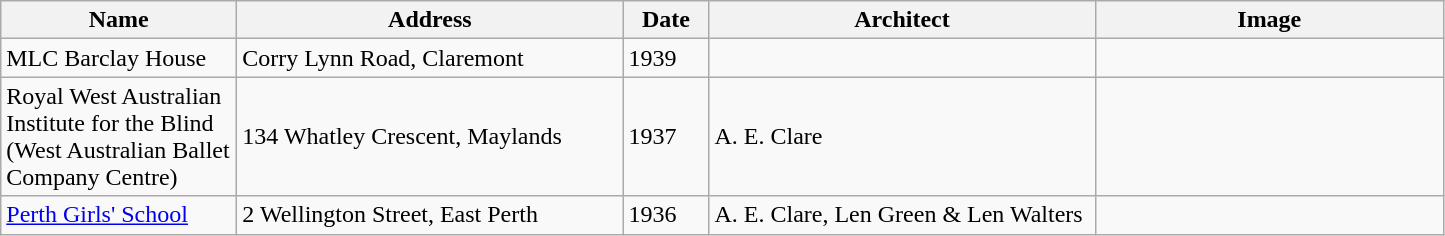<table class="wikitable sortable">
<tr>
<th scope="col" style="text-align: center; width: 150px;">Name</th>
<th scope="col" style="text-align: center; width: 250px;">Address</th>
<th scope="col" style="text-align: center; width: 50px;">Date</th>
<th scope="col" style="text-align: center; width: 250px;">Architect</th>
<th scope="col" style="text-align: center; width: 225px;">Image</th>
</tr>
<tr>
<td>MLC Barclay House</td>
<td>Corry Lynn Road, Claremont</td>
<td>1939</td>
<td></td>
<td></td>
</tr>
<tr>
<td>Royal West Australian Institute for the Blind (West Australian Ballet Company Centre)</td>
<td>134 Whatley Crescent, Maylands</td>
<td>1937</td>
<td>A. E. Clare</td>
<td></td>
</tr>
<tr>
<td><a href='#'>Perth Girls' School</a></td>
<td>2 Wellington Street, East Perth</td>
<td>1936</td>
<td>A. E. Clare, Len Green & Len Walters</td>
<td></td>
</tr>
</table>
